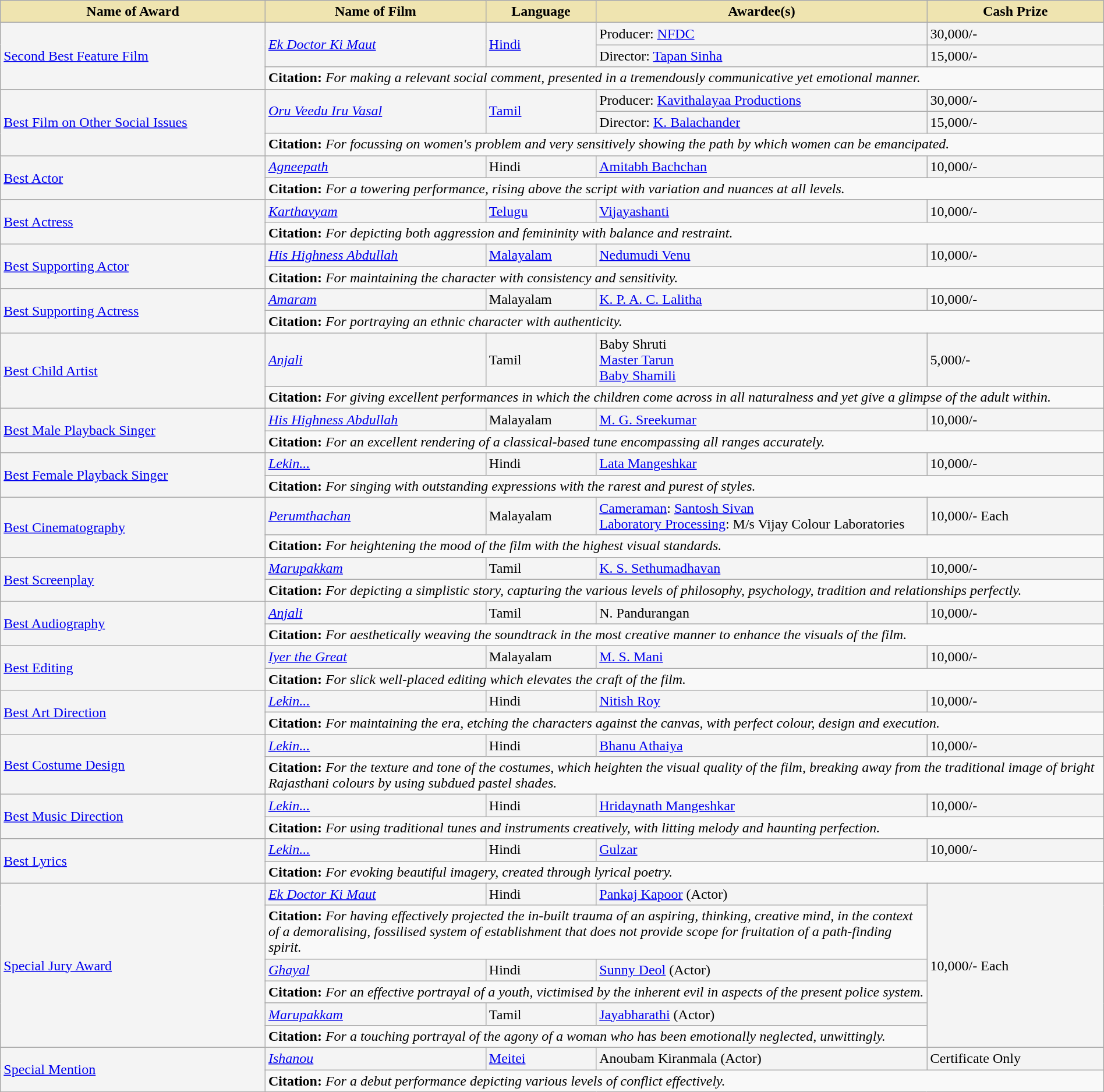<table class="wikitable" style="width:100%;">
<tr>
<th style="background-color:#EFE4B0;width:24%;">Name of Award</th>
<th style="background-color:#EFE4B0;width:20%;">Name of Film</th>
<th style="background-color:#EFE4B0;width:10%;">Language</th>
<th style="background-color:#EFE4B0;width:30%;">Awardee(s)</th>
<th style="background-color:#EFE4B0;width:16%;">Cash Prize</th>
</tr>
<tr style="background-color:#F4F4F4">
<td rowspan="3"><a href='#'>Second Best Feature Film</a></td>
<td rowspan="2"><em><a href='#'>Ek Doctor Ki Maut</a></em></td>
<td rowspan="2"><a href='#'>Hindi</a></td>
<td>Producer: <a href='#'>NFDC</a></td>
<td>30,000/-</td>
</tr>
<tr style="background-color:#F4F4F4">
<td>Director: <a href='#'>Tapan Sinha</a></td>
<td>15,000/-</td>
</tr>
<tr style="background-color:#F9F9F9">
<td colspan="4"><strong>Citation:</strong> <em>For making a relevant social comment, presented in a tremendously communicative yet emotional manner.</em></td>
</tr>
<tr style="background-color:#F4F4F4">
<td rowspan="3"><a href='#'>Best Film on Other Social Issues</a></td>
<td rowspan="2"><em><a href='#'>Oru Veedu Iru Vasal</a></em></td>
<td rowspan="2"><a href='#'>Tamil</a></td>
<td>Producer: <a href='#'>Kavithalayaa Productions</a></td>
<td> 30,000/-</td>
</tr>
<tr style="background-color:#F4F4F4">
<td>Director: <a href='#'>K. Balachander</a></td>
<td> 15,000/-</td>
</tr>
<tr style="background-color:#F9F9F9">
<td colspan="4"><strong>Citation:</strong> <em>For focussing on women's problem and very sensitively showing the path by which women can be emancipated.</em></td>
</tr>
<tr style="background-color:#F4F4F4">
<td rowspan="2"><a href='#'>Best Actor</a></td>
<td><em><a href='#'>Agneepath</a></em></td>
<td>Hindi</td>
<td><a href='#'>Amitabh Bachchan</a></td>
<td> 10,000/-</td>
</tr>
<tr style="background-color:#F9F9F9">
<td colspan="4"><strong>Citation:</strong> <em>For a towering performance, rising above the script with variation and nuances at all levels.</em></td>
</tr>
<tr style="background-color:#F4F4F4">
<td rowspan="2"><a href='#'>Best Actress</a></td>
<td><em><a href='#'>Karthavyam</a></em></td>
<td><a href='#'>Telugu</a></td>
<td><a href='#'>Vijayashanti</a></td>
<td> 10,000/-</td>
</tr>
<tr style="background-color:#F9F9F9">
<td colspan="4"><strong>Citation:</strong> <em>For depicting both aggression and femininity with balance and restraint.</em></td>
</tr>
<tr style="background-color:#F4F4F4">
<td rowspan="2"><a href='#'>Best Supporting Actor</a></td>
<td><em><a href='#'>His Highness Abdullah</a></em></td>
<td><a href='#'>Malayalam</a></td>
<td><a href='#'>Nedumudi Venu</a></td>
<td> 10,000/-</td>
</tr>
<tr style="background-color:#F9F9F9">
<td colspan="4"><strong>Citation:</strong> <em>For maintaining the character with consistency and sensitivity.</em></td>
</tr>
<tr style="background-color:#F4F4F4">
<td rowspan="2"><a href='#'>Best Supporting Actress</a></td>
<td><em><a href='#'>Amaram</a></em></td>
<td>Malayalam</td>
<td><a href='#'>K. P. A. C. Lalitha</a></td>
<td> 10,000/-</td>
</tr>
<tr style="background-color:#F9F9F9">
<td colspan="4"><strong>Citation:</strong> <em>For portraying an ethnic character with authenticity.</em></td>
</tr>
<tr style="background-color:#F4F4F4">
<td rowspan="2"><a href='#'>Best Child Artist</a></td>
<td><em><a href='#'>Anjali</a></em></td>
<td>Tamil</td>
<td>Baby Shruti<br><a href='#'>Master Tarun</a><br><a href='#'>Baby Shamili</a></td>
<td> 5,000/-</td>
</tr>
<tr style="background-color:#F9F9F9">
<td colspan="4"><strong>Citation:</strong> <em>For giving excellent performances in which the children come across in all naturalness and yet give a glimpse of the adult within.</em></td>
</tr>
<tr style="background-color:#F4F4F4">
<td rowspan="2"><a href='#'>Best Male Playback Singer</a></td>
<td><em><a href='#'>His Highness Abdullah</a></em> </td>
<td>Malayalam</td>
<td><a href='#'>M. G. Sreekumar</a></td>
<td> 10,000/-</td>
</tr>
<tr style="background-color:#F9F9F9">
<td colspan="4"><strong>Citation:</strong> <em>For an excellent rendering of a classical-based tune encompassing all ranges accurately.</em></td>
</tr>
<tr style="background-color:#F4F4F4">
<td rowspan="2"><a href='#'>Best Female Playback Singer</a></td>
<td><em><a href='#'>Lekin...</a></em></td>
<td>Hindi</td>
<td><a href='#'>Lata Mangeshkar</a></td>
<td> 10,000/-</td>
</tr>
<tr style="background-color:#F9F9F9">
<td colspan="4"><strong>Citation:</strong> <em>For singing with outstanding expressions with the rarest and purest of styles.</em></td>
</tr>
<tr style="background-color:#F4F4F4">
<td rowspan="2"><a href='#'>Best Cinematography</a></td>
<td><em><a href='#'>Perumthachan</a></em></td>
<td>Malayalam</td>
<td><a href='#'>Cameraman</a>: <a href='#'>Santosh Sivan</a><br><a href='#'>Laboratory Processing</a>: M/s Vijay Colour Laboratories</td>
<td> 10,000/- Each</td>
</tr>
<tr style="background-color:#F9F9F9">
<td colspan="4"><strong>Citation:</strong> <em>For heightening the mood of the film with the highest visual standards.</em></td>
</tr>
<tr style="background-color:#F4F4F4">
<td rowspan="2"><a href='#'>Best Screenplay</a></td>
<td><em><a href='#'>Marupakkam</a></em></td>
<td>Tamil</td>
<td><a href='#'>K. S. Sethumadhavan</a></td>
<td> 10,000/-</td>
</tr>
<tr style="background-color:#F9F9F9">
<td colspan="4"><strong>Citation:</strong> <em>For depicting a simplistic story, capturing the various levels of philosophy, psychology, tradition and relationships perfectly.</em></td>
</tr>
<tr style="background-color:#F4F4F4">
</tr>
<tr style="background-color:#F4F4F4">
<td rowspan="2"><a href='#'>Best Audiography</a></td>
<td><em><a href='#'>Anjali</a></em></td>
<td>Tamil</td>
<td>N. Pandurangan</td>
<td> 10,000/-</td>
</tr>
<tr style="background-color:#F9F9F9">
<td colspan="4"><strong>Citation:</strong> <em>For aesthetically weaving the soundtrack in the most creative manner to enhance the visuals of the film.</em></td>
</tr>
<tr style="background-color:#F4F4F4">
<td rowspan="2"><a href='#'>Best Editing</a></td>
<td><em><a href='#'>Iyer the Great</a></em></td>
<td>Malayalam</td>
<td><a href='#'>M. S. Mani</a></td>
<td> 10,000/-</td>
</tr>
<tr style="background-color:#F9F9F9">
<td colspan="4"><strong>Citation:</strong> <em>For slick well-placed editing which elevates the craft of the film.</em></td>
</tr>
<tr style="background-color:#F4F4F4">
<td rowspan="2"><a href='#'>Best Art Direction</a></td>
<td><em><a href='#'>Lekin...</a></em></td>
<td>Hindi</td>
<td><a href='#'>Nitish Roy</a></td>
<td> 10,000/-</td>
</tr>
<tr style="background-color:#F9F9F9">
<td colspan="4"><strong>Citation:</strong> <em>For maintaining the era, etching the characters against the canvas, with perfect colour, design and execution.</em></td>
</tr>
<tr style="background-color:#F4F4F4">
<td rowspan="2"><a href='#'>Best Costume Design</a></td>
<td><em><a href='#'>Lekin...</a></em></td>
<td>Hindi</td>
<td><a href='#'>Bhanu Athaiya</a></td>
<td> 10,000/-</td>
</tr>
<tr style="background-color:#F9F9F9">
<td colspan="4"><strong>Citation:</strong> <em>For the texture and tone of the costumes, which heighten the visual quality of the film, breaking away from the traditional image of bright Rajasthani colours by using subdued pastel shades.</em></td>
</tr>
<tr style="background-color:#F4F4F4">
<td rowspan="2"><a href='#'>Best Music Direction</a></td>
<td><em><a href='#'>Lekin...</a></em></td>
<td>Hindi</td>
<td><a href='#'>Hridaynath Mangeshkar</a></td>
<td> 10,000/-</td>
</tr>
<tr style="background-color:#F9F9F9">
<td colspan="4"><strong>Citation:</strong> <em>For using traditional tunes and instruments creatively, with litting melody and haunting perfection.</em></td>
</tr>
<tr style="background-color:#F4F4F4">
<td rowspan="2"><a href='#'>Best Lyrics</a></td>
<td><em><a href='#'>Lekin...</a></em></td>
<td>Hindi</td>
<td><a href='#'>Gulzar</a></td>
<td> 10,000/-</td>
</tr>
<tr style="background-color:#F9F9F9">
<td colspan="4"><strong>Citation:</strong> <em>For evoking beautiful imagery, created through lyrical poetry.</em></td>
</tr>
<tr style="background-color:#F4F4F4">
<td rowspan="6"><a href='#'>Special Jury Award</a></td>
<td><em><a href='#'>Ek Doctor Ki Maut</a></em></td>
<td>Hindi</td>
<td><a href='#'>Pankaj Kapoor</a> (Actor)</td>
<td rowspan="6"> 10,000/- Each</td>
</tr>
<tr style="background-color:#F9F9F9">
<td colspan="3"><strong>Citation:</strong> <em>For having effectively projected the in-built trauma of an aspiring, thinking, creative mind, in the context of a demoralising, fossilised system of establishment that does not provide scope for fruitation of a path-finding spirit.</em></td>
</tr>
<tr style="background-color:#F4F4F4">
<td><em><a href='#'>Ghayal</a></em></td>
<td>Hindi</td>
<td><a href='#'>Sunny Deol</a> (Actor)</td>
</tr>
<tr style="background-color:#F9F9F9">
<td colspan="3"><strong>Citation:</strong> <em>For an effective portrayal of a youth, victimised by the inherent evil in aspects of the present police system.</em></td>
</tr>
<tr style="background-color:#F4F4F4">
<td><em><a href='#'>Marupakkam</a></em></td>
<td>Tamil</td>
<td><a href='#'>Jayabharathi</a> (Actor)</td>
</tr>
<tr style="background-color:#F9F9F9">
<td colspan="3"><strong>Citation:</strong> <em>For a touching portrayal of the agony of a woman who has been emotionally neglected, unwittingly.</em></td>
</tr>
<tr style="background-color:#F4F4F4">
<td rowspan="2"><a href='#'>Special Mention</a></td>
<td><em><a href='#'>Ishanou</a></em></td>
<td><a href='#'>Meitei</a></td>
<td>Anoubam Kiranmala (Actor)</td>
<td>Certificate Only</td>
</tr>
<tr style="background-color:#F9F9F9">
<td colspan="4"><strong>Citation:</strong> <em>For a debut performance depicting various levels of conflict effectively.</em></td>
</tr>
</table>
